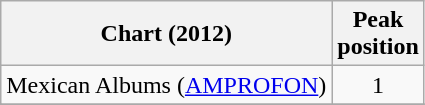<table class="wikitable sortable">
<tr>
<th>Chart (2012)</th>
<th>Peak<br>position</th>
</tr>
<tr>
<td>Mexican Albums (<a href='#'>AMPROFON</a>)</td>
<td style="text-align:center;">1</td>
</tr>
<tr>
</tr>
<tr>
</tr>
<tr>
</tr>
</table>
